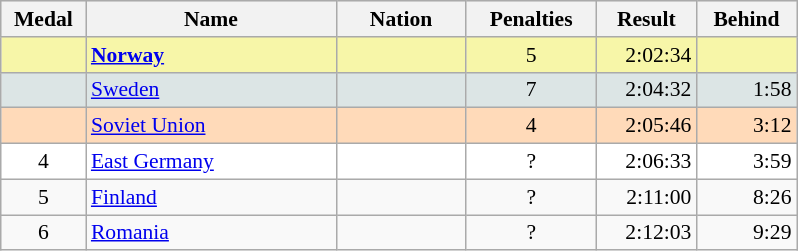<table class=wikitable style="border:1px solid #AAAAAA;font-size:90%">
<tr bgcolor="#E4E4E4">
<th style="border-bottom:1px solid #AAAAAA" width=50>Medal</th>
<th style="border-bottom:1px solid #AAAAAA" width=160>Name</th>
<th style="border-bottom:1px solid #AAAAAA" width=80>Nation</th>
<th style="border-bottom:1px solid #AAAAAA" width=80>Penalties</th>
<th style="border-bottom:1px solid #AAAAAA" width=60>Result</th>
<th style="border-bottom:1px solid #AAAAAA" width=60>Behind</th>
</tr>
<tr bgcolor="#F7F6A8">
<td align="center"></td>
<td><strong><a href='#'>Norway</a></strong></td>
<td align="center"></td>
<td align="center">5</td>
<td align="right">2:02:34</td>
<td align="right"></td>
</tr>
<tr bgcolor="#DCE5E5">
<td align="center"></td>
<td><a href='#'>Sweden</a></td>
<td align="center"></td>
<td align="center">7</td>
<td align="right">2:04:32</td>
<td align="right">1:58</td>
</tr>
<tr bgcolor="#FFDAB9">
<td align="center"></td>
<td><a href='#'>Soviet Union</a></td>
<td align="center"></td>
<td align="center">4</td>
<td align="right">2:05:46</td>
<td align="right">3:12</td>
</tr>
<tr bgcolor="#FFFFFF">
<td align="center">4</td>
<td><a href='#'>East Germany</a></td>
<td align="center"></td>
<td align="center">?</td>
<td align="right">2:06:33</td>
<td align="right">3:59</td>
</tr>
<tr>
<td align="center">5</td>
<td><a href='#'>Finland</a></td>
<td align="center"></td>
<td align="center">?</td>
<td align="right">2:11:00</td>
<td align="right">8:26</td>
</tr>
<tr>
<td align="center">6</td>
<td><a href='#'>Romania</a></td>
<td align="center"></td>
<td align="center">?</td>
<td align="right">2:12:03</td>
<td align="right">9:29</td>
</tr>
</table>
